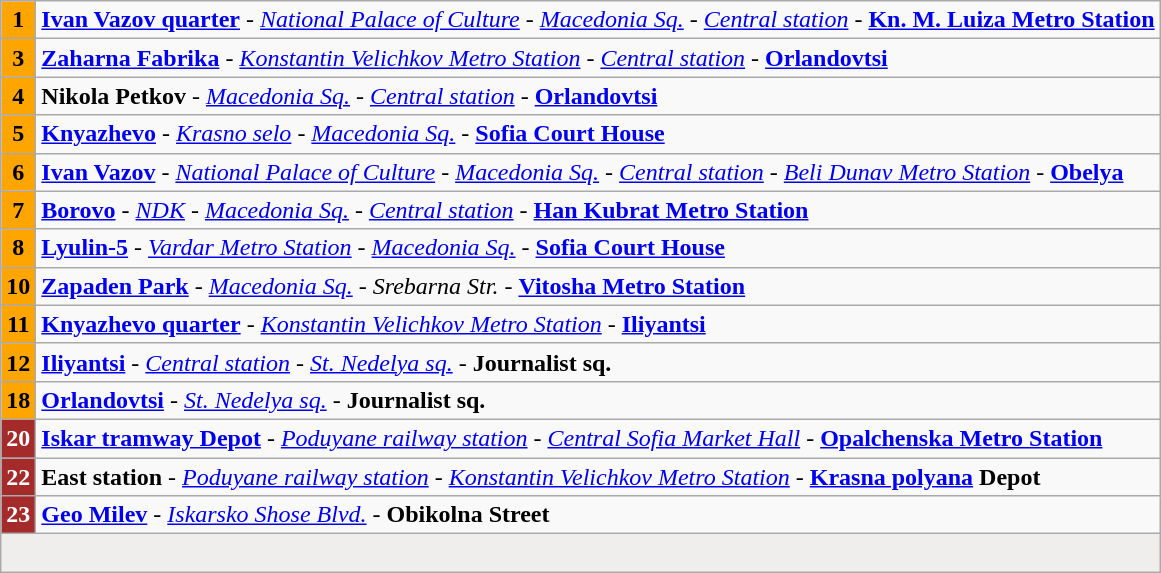<table class=wikitable>
<tr>
<td style="text-align:center; color: black; background-color: orange"><strong>1</strong></td>
<td><strong><a href='#'>Ivan Vazov quarter</a></strong> - <em><a href='#'>National Palace of Culture</a></em> - <em><a href='#'>Macedonia Sq.</a></em> - <em><a href='#'>Central station</a></em> - <strong><a href='#'>Kn. M. Luiza Metro Station</a></strong></td>
</tr>
<tr>
<td style="text-align:center; color: black; background-color: orange"><strong>3</strong></td>
<td><strong><a href='#'>Zaharna Fabrika</a></strong> - <em><a href='#'>Konstantin Velichkov Metro Station</a></em> - <em><a href='#'>Central station</a></em> - <strong><a href='#'>Orlandovtsi</a></strong></td>
</tr>
<tr>
<td style="text-align:center; color: black; background-color: orange"><strong>4</strong></td>
<td><strong>Nikola Petkov</strong> - <em><a href='#'>Macedonia Sq.</a></em> - <em><a href='#'>Central station</a></em> - <strong><a href='#'>Orlandovtsi</a></strong></td>
</tr>
<tr>
<td style="text-align:center; color: black; background-color: orange"><strong>5</strong></td>
<td><strong><a href='#'>Knyazhevo</a></strong> - <em><a href='#'>Krasno selo</a></em> - <em><a href='#'>Macedonia Sq.</a></em> - <strong><a href='#'>Sofia Court House</a></strong></td>
</tr>
<tr>
<td style="text-align:center; color: black; background-color: orange"><strong>6</strong></td>
<td><strong><a href='#'>Ivan Vazov</a></strong> - <em><a href='#'>National Palace of Culture</a></em> - <em><a href='#'>Macedonia Sq.</a></em> - <em><a href='#'>Central station</a></em> - <em><a href='#'>Beli Dunav Metro Station</a></em> - <strong><a href='#'>Obelya</a></strong></td>
</tr>
<tr>
<td style="text-align:center; color: black; background-color: orange"><strong>7</strong></td>
<td><strong><a href='#'>Borovo</a></strong> - <em><a href='#'>NDK</a></em> - <em><a href='#'>Macedonia Sq.</a></em> - <em><a href='#'>Central station</a></em> - <strong><a href='#'>Han Kubrat Metro Station</a></strong></td>
</tr>
<tr>
<td style="text-align:center; color: black; background-color: orange"><strong>8</strong></td>
<td><strong><a href='#'>Lyulin-5</a></strong> - <em><a href='#'>Vardar Metro Station</a></em> - <em><a href='#'>Macedonia Sq.</a></em> - <strong><a href='#'>Sofia Court House</a></strong></td>
</tr>
<tr>
<td style="text-align:center; color: black; background-color: orange"><strong>10</strong></td>
<td><strong><a href='#'>Zapaden Park</a></strong> - <em><a href='#'>Macedonia Sq.</a></em> - <em>Srebarna Str.</em> - <strong><a href='#'>Vitosha Metro Station</a></strong></td>
</tr>
<tr>
<td style="text-align:center; color: black; background-color: orange"><strong>11</strong></td>
<td><strong><a href='#'>Knyazhevo quarter</a></strong> - <em><a href='#'>Konstantin Velichkov Metro Station</a></em> - <strong><a href='#'>Iliyantsi</a></strong></td>
</tr>
<tr>
<td style="text-align:center; color: black; background-color: orange"><strong>12</strong></td>
<td><strong><a href='#'>Iliyantsi</a></strong> - <em><a href='#'>Central station</a></em> - <em><a href='#'>St. Nedelya sq.</a></em> - <strong>Journalist sq.</strong></td>
</tr>
<tr>
<td style="text-align:center; color: black; background-color: orange"><strong>18</strong></td>
<td><strong><a href='#'>Orlandovtsi</a></strong> - <em><a href='#'>St. Nedelya sq.</a></em> - <strong>Journalist sq.</strong></td>
</tr>
<tr>
<td style="text-align:center; color: white; background-color: brown"><strong>20</strong></td>
<td><strong><a href='#'>Iskar tramway Depot</a></strong> - <em><a href='#'>Poduyane railway station</a></em> - <em><a href='#'>Central Sofia Market Hall</a></em> - <strong><a href='#'>Opalchenska Metro Station</a></strong></td>
</tr>
<tr>
<td style="text-align:center; color: white; background-color: brown"><strong>22</strong></td>
<td><strong>East station</strong> - <em><a href='#'>Poduyane railway station</a></em> - <em><a href='#'>Konstantin Velichkov Metro Station</a></em> - <strong><a href='#'>Krasna polyana</a> Depot</strong></td>
</tr>
<tr>
<td style="text-align:center; color: white; background-color: brown"><strong>23</strong></td>
<td><strong><a href='#'>Geo Milev</a></strong> - <em><a href='#'>Iskarsko Shose Blvd.</a></em> - <strong>Obikolna Street</strong></td>
</tr>
<tr>
<td colspan=2; style="text-align:left; background-color:#EFEEEC"><br></td>
</tr>
</table>
